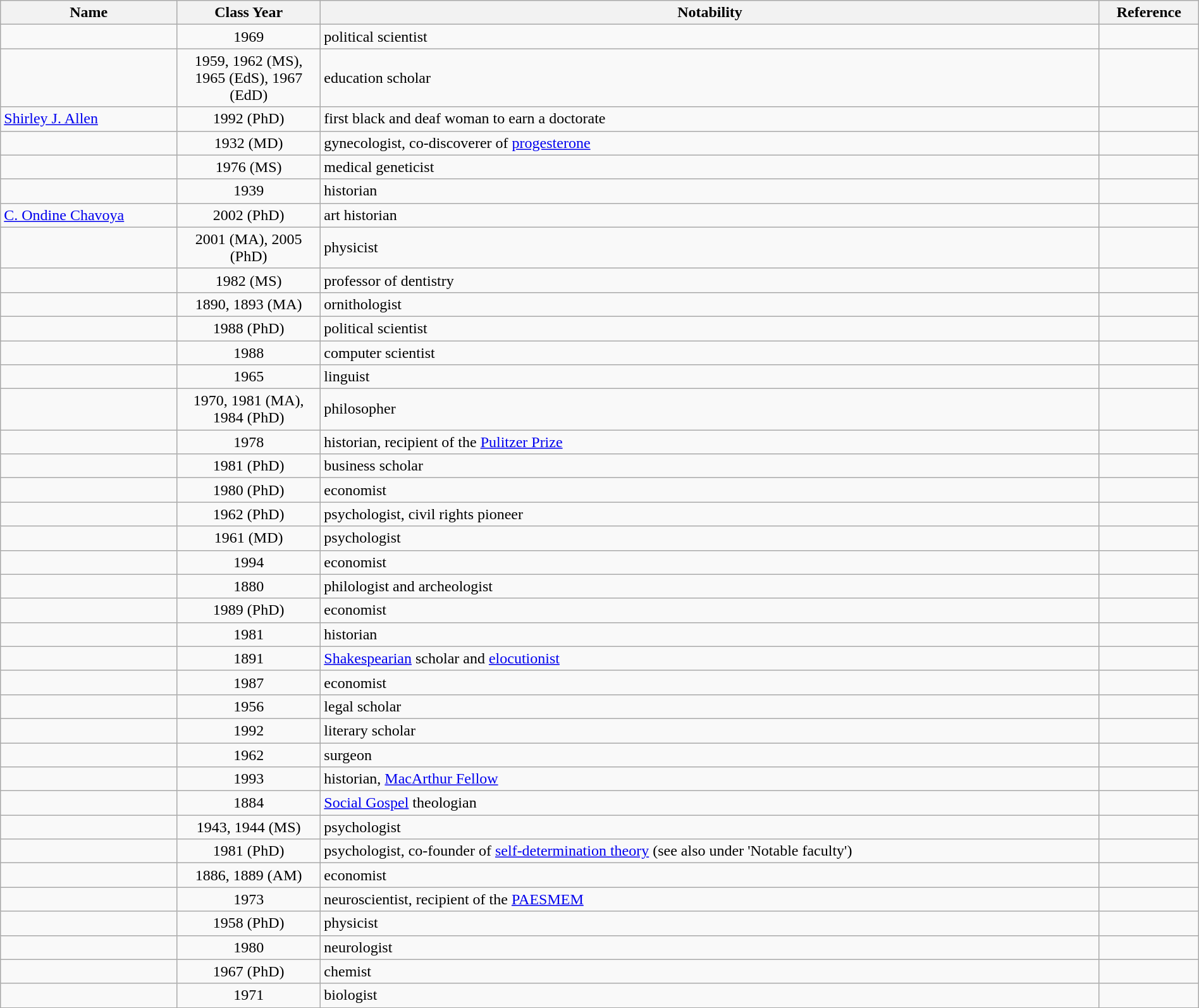<table class="wikitable sortable" style="width:100%">
<tr>
<th style="width:*;">Name</th>
<th style="width:12%;">Class Year</th>
<th style="width:65%;" class="unsortable">Notability</th>
<th style="width:*;" class="unsortable">Reference</th>
</tr>
<tr>
<td></td>
<td style="text-align:center;">1969</td>
<td>political scientist</td>
<td style="text-align:center;"></td>
</tr>
<tr>
<td></td>
<td style="text-align:center;">1959, 1962 (MS), 1965 (EdS), 1967 (EdD)</td>
<td>education scholar</td>
<td style="text-align:center;"></td>
</tr>
<tr>
<td><a href='#'>Shirley J. Allen</a></td>
<td style="text-align:center;">1992 (PhD)</td>
<td>first black and deaf woman to earn a doctorate</td>
<td style="text-align:center;"></td>
</tr>
<tr>
<td></td>
<td style="text-align:center;">1932 (MD)</td>
<td>gynecologist, co-discoverer of <a href='#'>progesterone</a></td>
<td style="text-align:center;"></td>
</tr>
<tr>
<td></td>
<td style="text-align:center;">1976 (MS)</td>
<td>medical geneticist</td>
<td style="text-align:center;"></td>
</tr>
<tr>
<td></td>
<td style="text-align:center;">1939</td>
<td>historian</td>
<td style="text-align:center;"></td>
</tr>
<tr>
<td><a href='#'>C. Ondine Chavoya</a></td>
<td style="text-align:center;">2002 (PhD)</td>
<td>art historian</td>
<td style="text-align:center;"></td>
</tr>
<tr>
<td></td>
<td style="text-align:center;">2001 (MA), 2005 (PhD)</td>
<td>physicist</td>
<td style="text-align:center;"></td>
</tr>
<tr>
<td></td>
<td style="text-align:center;">1982 (MS)</td>
<td>professor of dentistry</td>
<td style=text-align:center;"></td>
</tr>
<tr>
<td></td>
<td style="text-align:center;">1890, 1893 (MA)</td>
<td>ornithologist</td>
<td style="text-align:center;"></td>
</tr>
<tr>
<td></td>
<td style="text-align:center;">1988 (PhD)</td>
<td>political scientist</td>
<td style="text-align:center;"></td>
</tr>
<tr>
<td></td>
<td style="text-align:center;">1988</td>
<td>computer scientist</td>
<td style="text-align:center;"></td>
</tr>
<tr>
<td></td>
<td style="text-align:center;">1965</td>
<td>linguist</td>
<td style="text-align:center;"></td>
</tr>
<tr>
<td></td>
<td style="text-align:center;">1970, 1981 (MA), 1984 (PhD)</td>
<td>philosopher</td>
<td style="text-align:center;"></td>
</tr>
<tr>
<td></td>
<td style="text-align:center;">1978</td>
<td>historian, recipient of the <a href='#'>Pulitzer Prize</a></td>
<td style="text-align:center;"></td>
</tr>
<tr>
<td></td>
<td style="text-align:center;">1981 (PhD)</td>
<td>business scholar</td>
<td style="text-align:center;"></td>
</tr>
<tr>
<td></td>
<td style="text-align:center;">1980 (PhD)</td>
<td>economist</td>
<td style="text-align:center;"></td>
</tr>
<tr>
<td></td>
<td style="text-align:center;">1962 (PhD)</td>
<td>psychologist, civil rights pioneer</td>
<td style="text-align:center;"></td>
</tr>
<tr>
<td></td>
<td style="text-align:center;">1961 (MD)</td>
<td>psychologist</td>
<td style="text-align:center;"></td>
</tr>
<tr>
<td></td>
<td style="text-align:center;">1994</td>
<td>economist</td>
<td style="text-align:center;"></td>
</tr>
<tr>
<td></td>
<td style="text-align:center;">1880</td>
<td>philologist and archeologist</td>
<td style="text-align:center;"></td>
</tr>
<tr>
<td></td>
<td style="text-align:center;">1989 (PhD)</td>
<td>economist</td>
<td style="text-align:center;"></td>
</tr>
<tr>
<td></td>
<td style="text-align:center;">1981</td>
<td>historian</td>
<td style="text-align:center;"></td>
</tr>
<tr>
<td></td>
<td style="text-align:center;">1891</td>
<td><a href='#'>Shakespearian</a> scholar and <a href='#'>elocutionist</a></td>
<td style="text-align:center;"></td>
</tr>
<tr>
<td></td>
<td style="text-align:center;">1987</td>
<td>economist</td>
<td style="text-align:center;"></td>
</tr>
<tr>
<td></td>
<td style="text-align:center;">1956</td>
<td>legal scholar</td>
<td style="text-align:center;"></td>
</tr>
<tr>
<td></td>
<td style="text-align:center;">1992</td>
<td>literary scholar</td>
<td style="text-align:center;"></td>
</tr>
<tr>
<td></td>
<td style="text-align:center;">1962</td>
<td>surgeon</td>
<td style="text-align:center;"></td>
</tr>
<tr>
<td></td>
<td style="text-align:center;">1993</td>
<td>historian, <a href='#'>MacArthur Fellow</a></td>
<td style="text-align:center;"></td>
</tr>
<tr>
<td></td>
<td style="text-align:center;">1884</td>
<td><a href='#'>Social Gospel</a> theologian</td>
<td style="text-align:center;"></td>
</tr>
<tr>
<td></td>
<td style="text-align:center;">1943, 1944 (MS)</td>
<td>psychologist</td>
<td style="text-align:center;"></td>
</tr>
<tr>
<td></td>
<td style="text-align:center;">1981 (PhD)</td>
<td>psychologist, co-founder of <a href='#'>self-determination theory</a> (see also under 'Notable faculty')</td>
<td style="text-align:center;"></td>
</tr>
<tr>
<td></td>
<td style="text-align:center;">1886, 1889 (AM)</td>
<td>economist</td>
<td style="text-align:center;"></td>
</tr>
<tr>
<td></td>
<td style="text-align:center;">1973</td>
<td>neuroscientist, recipient of the <a href='#'>PAESMEM</a></td>
<td style="text-align:center;"></td>
</tr>
<tr>
<td></td>
<td style="text-align:center;">1958 (PhD)</td>
<td>physicist</td>
<td style="text-align:center;"></td>
</tr>
<tr>
<td></td>
<td style="text-align:center;">1980</td>
<td>neurologist</td>
<td style="text-align:center;"></td>
</tr>
<tr>
<td></td>
<td style="text-align:center;">1967 (PhD)</td>
<td>chemist</td>
<td style="text-align:center;"></td>
</tr>
<tr>
<td></td>
<td style="text-align:center;">1971</td>
<td>biologist</td>
<td style="text-align:center;"></td>
</tr>
<tr>
</tr>
</table>
